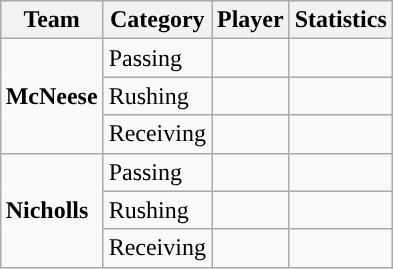<table class="wikitable" style="float: right;">
<tr>
<th>Team</th>
<th>Category</th>
<th>Player</th>
<th>Statistics</th>
</tr>
<tr>
<td rowspan=3><strong>McNeese</strong></td>
<td>Passing</td>
<td></td>
<td></td>
</tr>
<tr>
<td>Rushing</td>
<td></td>
<td></td>
</tr>
<tr>
<td>Receiving</td>
<td></td>
<td></td>
</tr>
<tr>
<td rowspan=3><strong>Nicholls</strong></td>
<td>Passing</td>
<td></td>
<td></td>
</tr>
<tr>
<td>Rushing</td>
<td></td>
<td></td>
</tr>
<tr>
<td>Receiving</td>
<td></td>
<td></td>
</tr>
</table>
